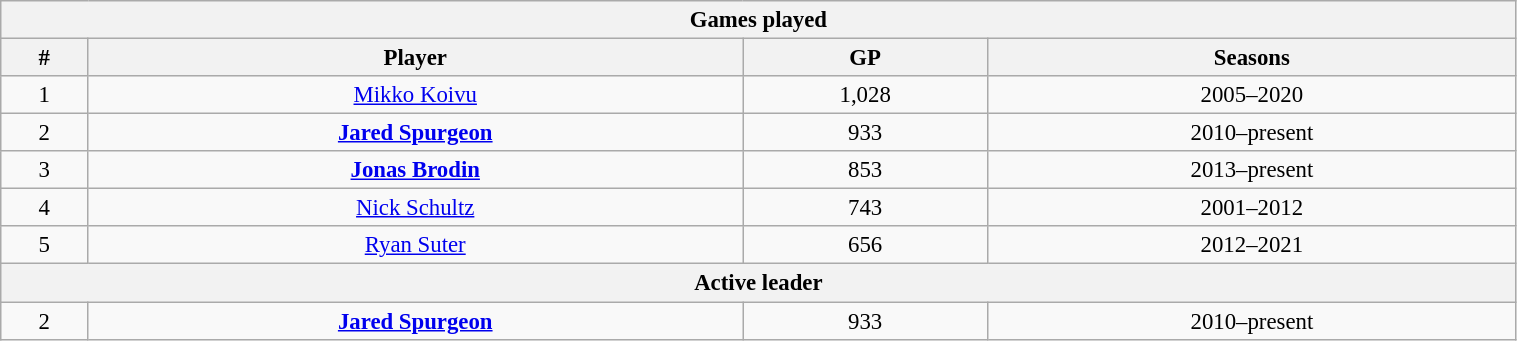<table class="wikitable" style="text-align: center; font-size: 95%" width="80%">
<tr>
<th colspan="4">Games played</th>
</tr>
<tr>
<th>#</th>
<th>Player</th>
<th>GP</th>
<th>Seasons</th>
</tr>
<tr>
<td>1</td>
<td><a href='#'>Mikko Koivu</a></td>
<td>1,028</td>
<td>2005–2020</td>
</tr>
<tr>
<td>2</td>
<td><strong><a href='#'>Jared Spurgeon</a></strong></td>
<td>933</td>
<td>2010–present</td>
</tr>
<tr>
<td>3</td>
<td><strong><a href='#'>Jonas Brodin</a></strong></td>
<td>853</td>
<td>2013–present</td>
</tr>
<tr>
<td>4</td>
<td><a href='#'>Nick Schultz</a></td>
<td>743</td>
<td>2001–2012</td>
</tr>
<tr>
<td>5</td>
<td><a href='#'>Ryan Suter</a></td>
<td>656</td>
<td>2012–2021</td>
</tr>
<tr>
<th colspan="4">Active leader</th>
</tr>
<tr>
<td>2</td>
<td><strong><a href='#'>Jared Spurgeon</a></strong></td>
<td>933</td>
<td>2010–present</td>
</tr>
</table>
